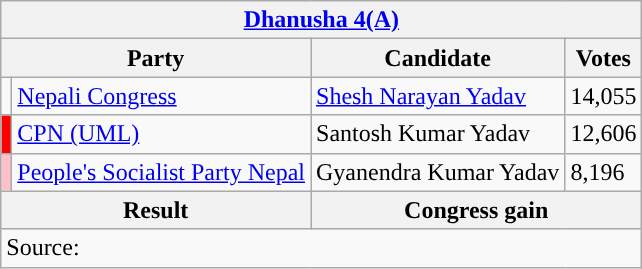<table class="wikitable">
<tr>
<th colspan="4"><a href='#'>Dhanusha 4(A)</a></th>
</tr>
<tr>
<th colspan="2">Party</th>
<th>Candidate</th>
<th>Votes</th>
</tr>
<tr>
<td style="background-color:"></td>
<td><a href='#'>Nepali Congress</a></td>
<td><a href='#'>Shesh Narayan Yadav</a></td>
<td>14,055</td>
</tr>
<tr>
<td style="background-color:#FF0000"></td>
<td><a href='#'>CPN (UML)</a></td>
<td>Santosh Kumar Yadav</td>
<td>12,606</td>
</tr>
<tr>
<td style="background-color:#FFC0CB"></td>
<td><a href='#'>People's Socialist Party Nepal</a></td>
<td>Gyanendra Kumar Yadav</td>
<td>8,196</td>
</tr>
<tr>
<th colspan="2">Result</th>
<th colspan="2">Congress gain</th>
</tr>
<tr>
<td colspan="4">Source: </td>
</tr>
</table>
